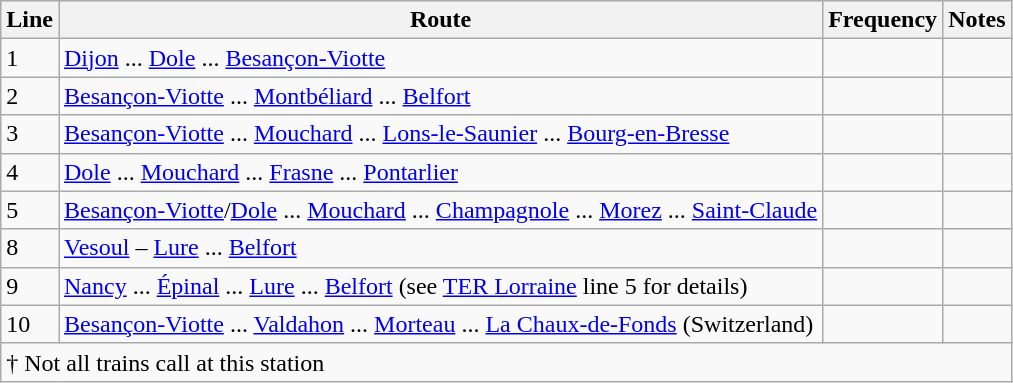<table class="wikitable vatop">
<tr>
<th>Line</th>
<th>Route</th>
<th>Frequency</th>
<th>Notes</th>
</tr>
<tr>
<td>1</td>
<td><a href='#'>Dijon</a> ... <a href='#'>Dole</a> ... <a href='#'>Besançon-Viotte</a></td>
<td></td>
<td></td>
</tr>
<tr>
<td>2</td>
<td><a href='#'>Besançon-Viotte</a> ... <a href='#'>Montbéliard</a> ... <a href='#'>Belfort</a></td>
<td></td>
<td></td>
</tr>
<tr>
<td>3</td>
<td><a href='#'>Besançon-Viotte</a> ... <a href='#'>Mouchard</a> ... <a href='#'>Lons-le-Saunier</a> ... <a href='#'>Bourg-en-Bresse</a></td>
<td></td>
<td></td>
</tr>
<tr>
<td>4</td>
<td><a href='#'>Dole</a> ... <a href='#'>Mouchard</a> ... <a href='#'>Frasne</a> ... <a href='#'>Pontarlier</a></td>
<td></td>
<td></td>
</tr>
<tr>
<td>5</td>
<td><a href='#'>Besançon-Viotte</a>/<a href='#'>Dole</a> ... <a href='#'>Mouchard</a> ... <a href='#'>Champagnole</a> ... <a href='#'>Morez</a> ... <a href='#'>Saint-Claude</a></td>
<td></td>
<td></td>
</tr>
<tr>
<td>8</td>
<td><a href='#'>Vesoul</a> – <a href='#'>Lure</a> ... <a href='#'>Belfort</a></td>
<td></td>
<td></td>
</tr>
<tr>
<td>9</td>
<td><a href='#'>Nancy</a> ... <a href='#'>Épinal</a> ... <a href='#'>Lure</a> ... <a href='#'>Belfort</a> (see <a href='#'>TER Lorraine</a> line 5 for details)</td>
<td></td>
<td></td>
</tr>
<tr>
<td>10</td>
<td><a href='#'>Besançon-Viotte</a> ... <a href='#'>Valdahon</a> ... <a href='#'>Morteau</a> ... <a href='#'>La Chaux-de-Fonds</a> (Switzerland)</td>
<td></td>
<td></td>
</tr>
<tr>
<td colspan=4>† Not all trains call at this station</td>
</tr>
</table>
